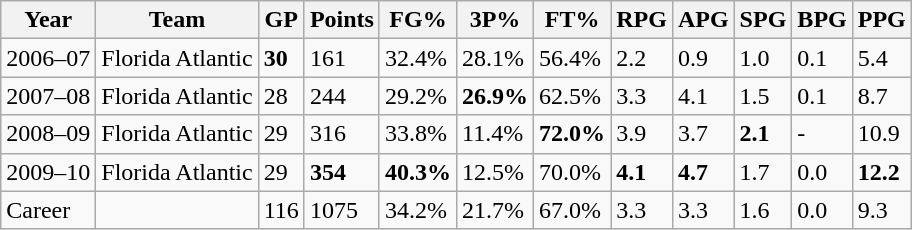<table class="wikitable">
<tr>
<th>Year</th>
<th>Team</th>
<th>GP</th>
<th>Points</th>
<th>FG%</th>
<th>3P%</th>
<th>FT%</th>
<th>RPG</th>
<th>APG</th>
<th>SPG</th>
<th>BPG</th>
<th>PPG</th>
</tr>
<tr>
<td>2006–07</td>
<td>Florida Atlantic</td>
<td><strong>30</strong></td>
<td>161</td>
<td>32.4%</td>
<td>28.1%</td>
<td>56.4%</td>
<td>2.2</td>
<td>0.9</td>
<td>1.0</td>
<td>0.1</td>
<td>5.4</td>
</tr>
<tr>
<td>2007–08</td>
<td>Florida Atlantic</td>
<td>28</td>
<td>244</td>
<td>29.2%</td>
<td><strong>26.9%</strong></td>
<td>62.5%</td>
<td>3.3</td>
<td>4.1</td>
<td>1.5</td>
<td>0.1</td>
<td>8.7</td>
</tr>
<tr>
<td>2008–09</td>
<td>Florida Atlantic</td>
<td>29</td>
<td>316</td>
<td>33.8%</td>
<td>11.4%</td>
<td><strong>72.0%</strong></td>
<td>3.9</td>
<td>3.7</td>
<td><strong>2.1</strong></td>
<td>-</td>
<td>10.9</td>
</tr>
<tr>
<td>2009–10</td>
<td>Florida Atlantic</td>
<td>29</td>
<td><strong>354</strong></td>
<td><strong>40.3%</strong></td>
<td>12.5%</td>
<td>70.0%</td>
<td><strong>4.1</strong></td>
<td><strong>4.7</strong></td>
<td>1.7</td>
<td>0.0</td>
<td><strong>12.2</strong></td>
</tr>
<tr>
<td>Career</td>
<td></td>
<td>116</td>
<td>1075</td>
<td>34.2%</td>
<td>21.7%</td>
<td>67.0%</td>
<td>3.3</td>
<td>3.3</td>
<td>1.6</td>
<td>0.0</td>
<td>9.3</td>
</tr>
</table>
